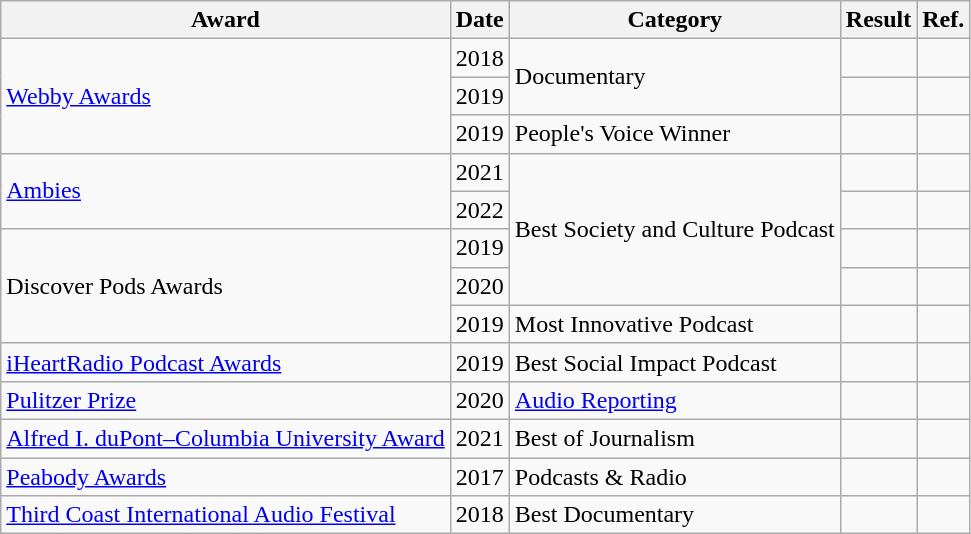<table class="wikitable sortable">
<tr>
<th>Award</th>
<th>Date</th>
<th>Category</th>
<th>Result</th>
<th>Ref.</th>
</tr>
<tr>
<td rowspan="3"><a href='#'>Webby Awards</a></td>
<td>2018</td>
<td rowspan="2">Documentary</td>
<td></td>
<td></td>
</tr>
<tr>
<td>2019</td>
<td></td>
<td></td>
</tr>
<tr>
<td>2019</td>
<td>People's Voice Winner</td>
<td></td>
<td></td>
</tr>
<tr>
<td rowspan="2"><a href='#'>Ambies</a></td>
<td>2021</td>
<td rowspan="4">Best Society and Culture Podcast</td>
<td></td>
<td></td>
</tr>
<tr>
<td>2022</td>
<td></td>
<td></td>
</tr>
<tr>
<td rowspan="3">Discover Pods Awards</td>
<td>2019</td>
<td></td>
<td></td>
</tr>
<tr>
<td>2020</td>
<td></td>
<td></td>
</tr>
<tr>
<td>2019</td>
<td>Most Innovative Podcast</td>
<td></td>
<td></td>
</tr>
<tr>
<td><a href='#'>iHeartRadio Podcast Awards</a></td>
<td>2019</td>
<td>Best Social Impact Podcast</td>
<td></td>
<td></td>
</tr>
<tr>
<td><a href='#'>Pulitzer Prize</a></td>
<td>2020</td>
<td><a href='#'>Audio Reporting</a></td>
<td></td>
<td></td>
</tr>
<tr>
<td><a href='#'>Alfred I. duPont–Columbia University Award</a></td>
<td>2021</td>
<td>Best of Journalism</td>
<td></td>
<td></td>
</tr>
<tr>
<td><a href='#'>Peabody Awards</a></td>
<td>2017</td>
<td>Podcasts & Radio</td>
<td></td>
<td></td>
</tr>
<tr>
<td><a href='#'>Third Coast International Audio Festival</a></td>
<td>2018</td>
<td>Best Documentary</td>
<td></td>
<td></td>
</tr>
</table>
